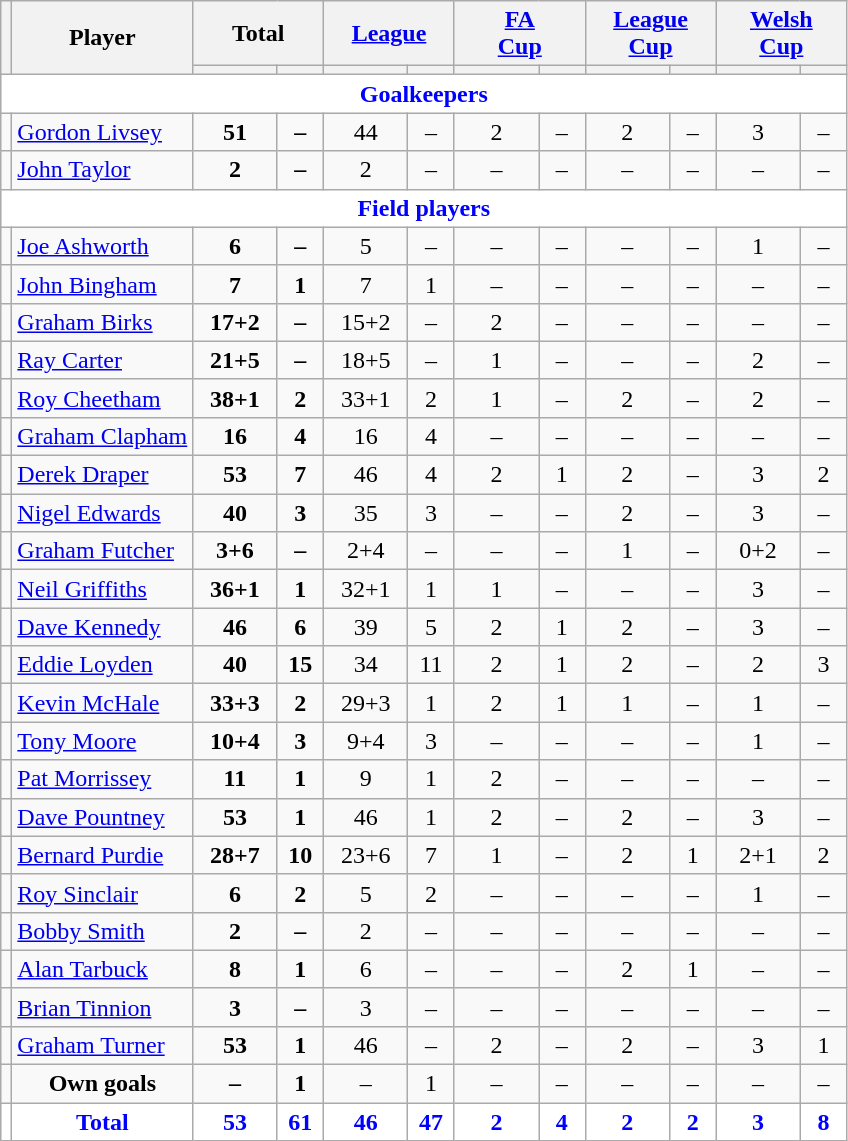<table class="wikitable"  style="text-align:center;">
<tr>
<th rowspan="2" style="font-size:80%;"></th>
<th rowspan="2">Player</th>
<th colspan="2">Total</th>
<th colspan="2"><a href='#'>League</a></th>
<th colspan="2"><a href='#'>FA<br>Cup</a></th>
<th colspan="2"><a href='#'>League<br>Cup</a></th>
<th colspan="2"><a href='#'>Welsh<br>Cup</a></th>
</tr>
<tr>
<th style="width: 50px; font-size:80%;"></th>
<th style="width: 25px; font-size:80%;"></th>
<th style="width: 50px; font-size:80%;"></th>
<th style="width: 25px; font-size:80%;"></th>
<th style="width: 50px; font-size:80%;"></th>
<th style="width: 25px; font-size:80%;"></th>
<th style="width: 50px; font-size:80%;"></th>
<th style="width: 25px; font-size:80%;"></th>
<th style="width: 50px; font-size:80%;"></th>
<th style="width: 25px; font-size:80%;"></th>
</tr>
<tr>
<td colspan="12" style="background:white; color:blue; text-align:center;"><strong>Goalkeepers</strong></td>
</tr>
<tr>
<td></td>
<td style="text-align:left;"><a href='#'>Gordon Livsey</a></td>
<td><strong>51</strong></td>
<td><strong>–</strong></td>
<td>44</td>
<td>–</td>
<td>2</td>
<td>–</td>
<td>2</td>
<td>–</td>
<td>3</td>
<td>–</td>
</tr>
<tr>
<td></td>
<td style="text-align:left;"><a href='#'>John Taylor</a></td>
<td><strong>2</strong></td>
<td><strong>–</strong></td>
<td>2</td>
<td>–</td>
<td>–</td>
<td>–</td>
<td>–</td>
<td>–</td>
<td>–</td>
<td>–</td>
</tr>
<tr>
<td colspan="12" style="background:white; color:blue; text-align:center;"><strong>Field players</strong></td>
</tr>
<tr>
<td></td>
<td style="text-align:left;"><a href='#'>Joe Ashworth</a></td>
<td><strong>6</strong></td>
<td><strong>–</strong></td>
<td>5</td>
<td>–</td>
<td>–</td>
<td>–</td>
<td>–</td>
<td>–</td>
<td>1</td>
<td>–</td>
</tr>
<tr>
<td></td>
<td style="text-align:left;"><a href='#'>John Bingham</a></td>
<td><strong>7</strong></td>
<td><strong>1</strong></td>
<td>7</td>
<td>1</td>
<td>–</td>
<td>–</td>
<td>–</td>
<td>–</td>
<td>–</td>
<td>–</td>
</tr>
<tr>
<td></td>
<td style="text-align:left;"><a href='#'>Graham Birks</a></td>
<td><strong>17+2</strong></td>
<td><strong>–</strong></td>
<td>15+2</td>
<td>–</td>
<td>2</td>
<td>–</td>
<td>–</td>
<td>–</td>
<td>–</td>
<td>–</td>
</tr>
<tr>
<td></td>
<td style="text-align:left;"><a href='#'>Ray Carter</a></td>
<td><strong>21+5</strong></td>
<td><strong>–</strong></td>
<td>18+5</td>
<td>–</td>
<td>1</td>
<td>–</td>
<td>–</td>
<td>–</td>
<td>2</td>
<td>–</td>
</tr>
<tr>
<td></td>
<td style="text-align:left;"><a href='#'>Roy Cheetham</a></td>
<td><strong>38+1</strong></td>
<td><strong>2</strong></td>
<td>33+1</td>
<td>2</td>
<td>1</td>
<td>–</td>
<td>2</td>
<td>–</td>
<td>2</td>
<td>–</td>
</tr>
<tr>
<td></td>
<td style="text-align:left;"><a href='#'>Graham Clapham</a></td>
<td><strong>16</strong></td>
<td><strong>4</strong></td>
<td>16</td>
<td>4</td>
<td>–</td>
<td>–</td>
<td>–</td>
<td>–</td>
<td>–</td>
<td>–</td>
</tr>
<tr>
<td></td>
<td style="text-align:left;"><a href='#'>Derek Draper</a></td>
<td><strong>53</strong></td>
<td><strong>7</strong></td>
<td>46</td>
<td>4</td>
<td>2</td>
<td>1</td>
<td>2</td>
<td>–</td>
<td>3</td>
<td>2</td>
</tr>
<tr>
<td></td>
<td style="text-align:left;"><a href='#'>Nigel Edwards</a></td>
<td><strong>40</strong></td>
<td><strong>3</strong></td>
<td>35</td>
<td>3</td>
<td>–</td>
<td>–</td>
<td>2</td>
<td>–</td>
<td>3</td>
<td>–</td>
</tr>
<tr>
<td></td>
<td style="text-align:left;"><a href='#'>Graham Futcher</a></td>
<td><strong>3+6</strong></td>
<td><strong>–</strong></td>
<td>2+4</td>
<td>–</td>
<td>–</td>
<td>–</td>
<td>1</td>
<td>–</td>
<td>0+2</td>
<td>–</td>
</tr>
<tr>
<td></td>
<td style="text-align:left;"><a href='#'>Neil Griffiths</a></td>
<td><strong>36+1</strong></td>
<td><strong>1</strong></td>
<td>32+1</td>
<td>1</td>
<td>1</td>
<td>–</td>
<td>–</td>
<td>–</td>
<td>3</td>
<td>–</td>
</tr>
<tr>
<td></td>
<td style="text-align:left;"><a href='#'>Dave Kennedy</a></td>
<td><strong>46</strong></td>
<td><strong>6</strong></td>
<td>39</td>
<td>5</td>
<td>2</td>
<td>1</td>
<td>2</td>
<td>–</td>
<td>3</td>
<td>–</td>
</tr>
<tr>
<td></td>
<td style="text-align:left;"><a href='#'>Eddie Loyden</a></td>
<td><strong>40</strong></td>
<td><strong>15</strong></td>
<td>34</td>
<td>11</td>
<td>2</td>
<td>1</td>
<td>2</td>
<td>–</td>
<td>2</td>
<td>3</td>
</tr>
<tr>
<td></td>
<td style="text-align:left;"><a href='#'>Kevin McHale</a></td>
<td><strong>33+3</strong></td>
<td><strong>2</strong></td>
<td>29+3</td>
<td>1</td>
<td>2</td>
<td>1</td>
<td>1</td>
<td>–</td>
<td>1</td>
<td>–</td>
</tr>
<tr>
<td></td>
<td style="text-align:left;"><a href='#'>Tony Moore</a></td>
<td><strong>10+4</strong></td>
<td><strong>3</strong></td>
<td>9+4</td>
<td>3</td>
<td>–</td>
<td>–</td>
<td>–</td>
<td>–</td>
<td>1</td>
<td>–</td>
</tr>
<tr>
<td></td>
<td style="text-align:left;"><a href='#'>Pat Morrissey</a></td>
<td><strong>11</strong></td>
<td><strong>1</strong></td>
<td>9</td>
<td>1</td>
<td>2</td>
<td>–</td>
<td>–</td>
<td>–</td>
<td>–</td>
<td>–</td>
</tr>
<tr>
<td></td>
<td style="text-align:left;"><a href='#'>Dave Pountney</a></td>
<td><strong>53</strong></td>
<td><strong>1</strong></td>
<td>46</td>
<td>1</td>
<td>2</td>
<td>–</td>
<td>2</td>
<td>–</td>
<td>3</td>
<td>–</td>
</tr>
<tr>
<td></td>
<td style="text-align:left;"><a href='#'>Bernard Purdie</a></td>
<td><strong>28+7</strong></td>
<td><strong>10</strong></td>
<td>23+6</td>
<td>7</td>
<td>1</td>
<td>–</td>
<td>2</td>
<td>1</td>
<td>2+1</td>
<td>2</td>
</tr>
<tr>
<td></td>
<td style="text-align:left;"><a href='#'>Roy Sinclair</a></td>
<td><strong>6</strong></td>
<td><strong>2</strong></td>
<td>5</td>
<td>2</td>
<td>–</td>
<td>–</td>
<td>–</td>
<td>–</td>
<td>1</td>
<td>–</td>
</tr>
<tr>
<td></td>
<td style="text-align:left;"><a href='#'>Bobby Smith</a></td>
<td><strong>2</strong></td>
<td><strong>–</strong></td>
<td>2</td>
<td>–</td>
<td>–</td>
<td>–</td>
<td>–</td>
<td>–</td>
<td>–</td>
<td>–</td>
</tr>
<tr>
<td></td>
<td style="text-align:left;"><a href='#'>Alan Tarbuck</a></td>
<td><strong>8</strong></td>
<td><strong>1</strong></td>
<td>6</td>
<td>–</td>
<td>–</td>
<td>–</td>
<td>2</td>
<td>1</td>
<td>–</td>
<td>–</td>
</tr>
<tr>
<td></td>
<td style="text-align:left;"><a href='#'>Brian Tinnion</a></td>
<td><strong>3</strong></td>
<td><strong>–</strong></td>
<td>3</td>
<td>–</td>
<td>–</td>
<td>–</td>
<td>–</td>
<td>–</td>
<td>–</td>
<td>–</td>
</tr>
<tr>
<td></td>
<td style="text-align:left;"><a href='#'>Graham Turner</a></td>
<td><strong>53</strong></td>
<td><strong>1</strong></td>
<td>46</td>
<td>–</td>
<td>2</td>
<td>–</td>
<td>2</td>
<td>–</td>
<td>3</td>
<td>1</td>
</tr>
<tr>
<td></td>
<td><strong>Own goals</strong></td>
<td><strong>–</strong></td>
<td><strong>1</strong></td>
<td>–</td>
<td>1</td>
<td>–</td>
<td>–</td>
<td>–</td>
<td>–</td>
<td>–</td>
<td>–</td>
</tr>
<tr style="background:white; color:blue; text-align:center;">
<td></td>
<td><strong>Total</strong></td>
<td><strong>53</strong></td>
<td><strong>61</strong></td>
<td><strong>46</strong></td>
<td><strong>47</strong></td>
<td><strong>2</strong></td>
<td><strong>4</strong></td>
<td><strong>2</strong></td>
<td><strong>2</strong></td>
<td><strong>3</strong></td>
<td><strong>8</strong></td>
</tr>
</table>
